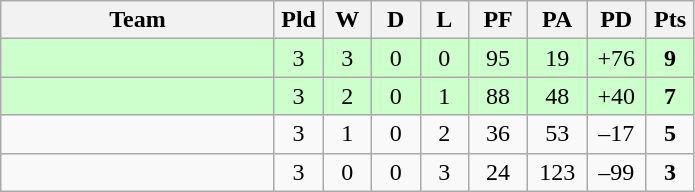<table class="wikitable" style="text-align:center;">
<tr>
<th width=175>Team</th>
<th width=25 abbr="Played">Pld</th>
<th width=25 abbr="Won">W</th>
<th width=25 abbr="Drawn">D</th>
<th width=25 abbr="Lost">L</th>
<th width=32 abbr="Points for">PF</th>
<th width=32 abbr="Points against">PA</th>
<th width=32 abbr="Points difference">PD</th>
<th width=25 abbr="Points">Pts</th>
</tr>
<tr bgcolor=ccffcc>
<td align=left></td>
<td>3</td>
<td>3</td>
<td>0</td>
<td>0</td>
<td>95</td>
<td>19</td>
<td>+76</td>
<td><strong>9</strong></td>
</tr>
<tr bgcolor=ccffcc>
<td align=left></td>
<td>3</td>
<td>2</td>
<td>0</td>
<td>1</td>
<td>88</td>
<td>48</td>
<td>+40</td>
<td><strong>7</strong></td>
</tr>
<tr>
<td align=left></td>
<td>3</td>
<td>1</td>
<td>0</td>
<td>2</td>
<td>36</td>
<td>53</td>
<td>–17</td>
<td><strong>5</strong></td>
</tr>
<tr>
<td align=left></td>
<td>3</td>
<td>0</td>
<td>0</td>
<td>3</td>
<td>24</td>
<td>123</td>
<td>–99</td>
<td><strong>3</strong></td>
</tr>
</table>
